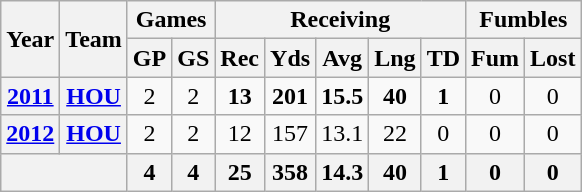<table class=wikitable style="text-align:center;">
<tr>
<th rowspan="2">Year</th>
<th rowspan="2">Team</th>
<th colspan="2">Games</th>
<th colspan="5">Receiving</th>
<th colspan="2">Fumbles</th>
</tr>
<tr>
<th>GP</th>
<th>GS</th>
<th>Rec</th>
<th>Yds</th>
<th>Avg</th>
<th>Lng</th>
<th>TD</th>
<th>Fum</th>
<th>Lost</th>
</tr>
<tr>
<th><a href='#'>2011</a></th>
<th><a href='#'>HOU</a></th>
<td>2</td>
<td>2</td>
<td><strong>13</strong></td>
<td><strong>201</strong></td>
<td><strong>15.5</strong></td>
<td><strong>40</strong></td>
<td><strong>1</strong></td>
<td>0</td>
<td>0</td>
</tr>
<tr>
<th><a href='#'>2012</a></th>
<th><a href='#'>HOU</a></th>
<td>2</td>
<td>2</td>
<td>12</td>
<td>157</td>
<td>13.1</td>
<td>22</td>
<td>0</td>
<td>0</td>
<td>0</td>
</tr>
<tr>
<th colspan="2"></th>
<th>4</th>
<th>4</th>
<th>25</th>
<th>358</th>
<th>14.3</th>
<th>40</th>
<th>1</th>
<th>0</th>
<th>0</th>
</tr>
</table>
